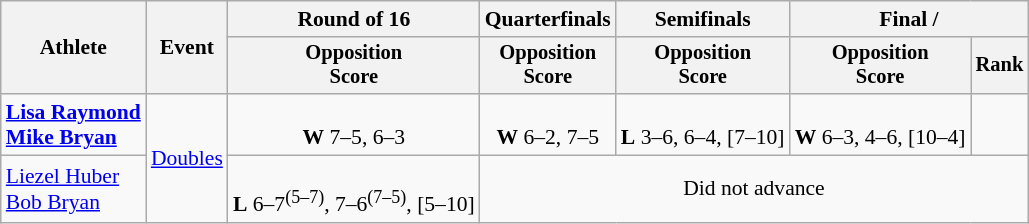<table class=wikitable style=font-size:90%;text-align:center>
<tr>
<th rowspan=2>Athlete</th>
<th rowspan=2>Event</th>
<th>Round of 16</th>
<th>Quarterfinals</th>
<th>Semifinals</th>
<th colspan=2>Final / </th>
</tr>
<tr style=font-size:95%>
<th>Opposition<br>Score</th>
<th>Opposition<br>Score</th>
<th>Opposition<br>Score</th>
<th>Opposition<br>Score</th>
<th>Rank</th>
</tr>
<tr>
<td align=left><strong><a href='#'>Lisa Raymond</a><br><a href='#'>Mike Bryan</a></strong></td>
<td align=left rowspan=2><a href='#'>Doubles</a></td>
<td><br><strong>W</strong> 7–5, 6–3</td>
<td><br><strong>W</strong> 6–2, 7–5</td>
<td><br><strong>L</strong> 3–6, 6–4, [7–10]</td>
<td><br><strong>W</strong> 6–3, 4–6, [10–4]</td>
<td></td>
</tr>
<tr>
<td align=left><a href='#'>Liezel Huber</a><br><a href='#'>Bob Bryan</a></td>
<td><br><strong>L</strong> 6–7<sup>(5–7)</sup>, 7–6<sup>(7–5)</sup>, [5–10]</td>
<td colspan=4>Did not advance</td>
</tr>
</table>
